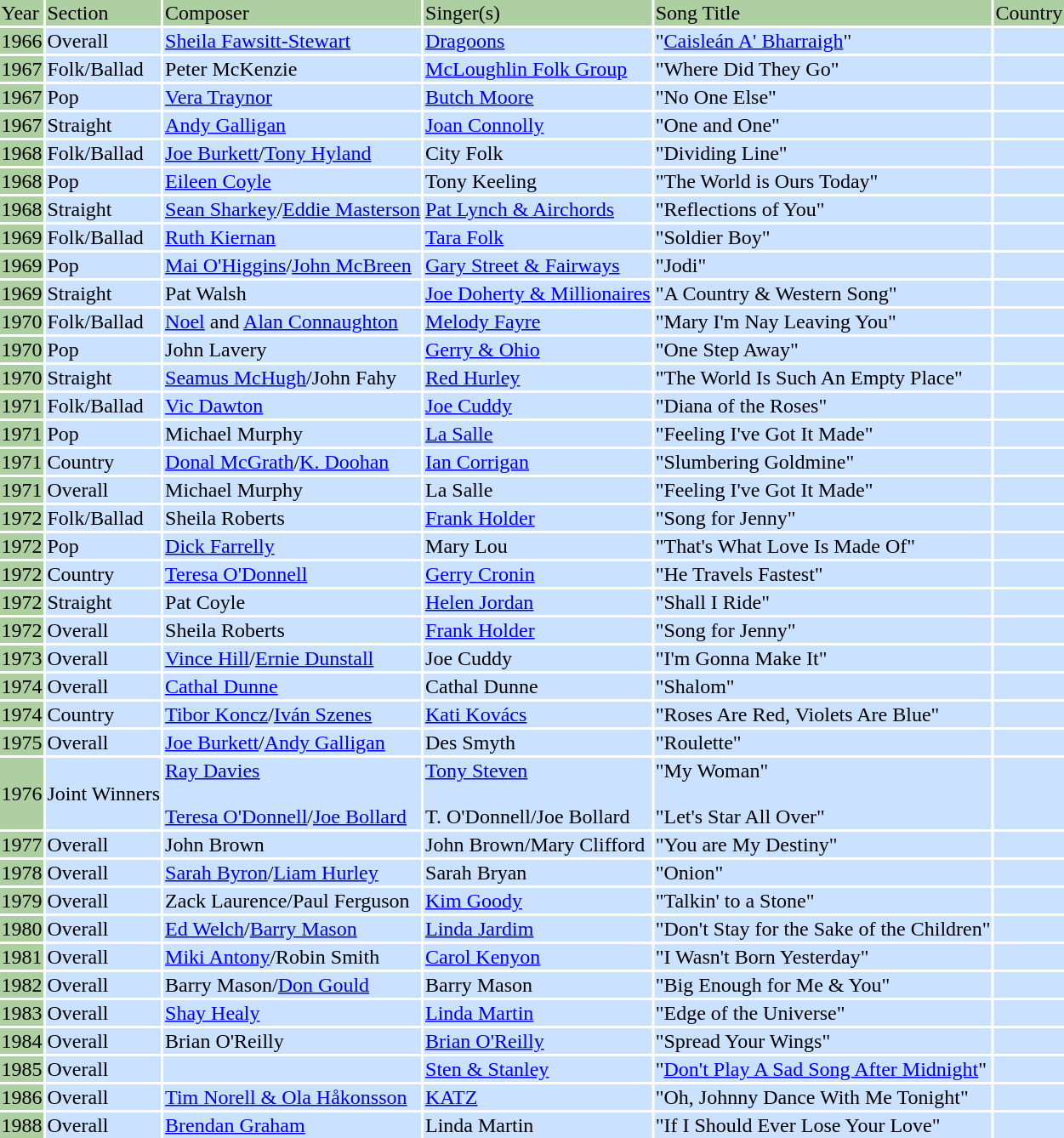<table>
<tr style="background:#aecfa1;">
<td>Year</td>
<td>Section</td>
<td>Composer</td>
<td>Singer(s)</td>
<td>Song Title</td>
<td>Country</td>
</tr>
<tr>
<td style="background:#aecfa1; text-align:center;">1966</td>
<td style="background:#cae1ff;">Overall</td>
<td style="background:#cae1ff;"><a href='#'>Sheila Fawsitt-Stewart</a></td>
<td style="background:#cae1ff;"><a href='#'>Dragoons</a></td>
<td style="background:#cae1ff;">"<a href='#'>Caisleán A' Bharraigh</a>"</td>
<td style="background:#cae1ff;"></td>
</tr>
<tr>
<td style="background:#aecfa1; text-align:center;">1967</td>
<td style="background:#cae1ff;">Folk/Ballad</td>
<td style="background:#cae1ff;">Peter McKenzie</td>
<td style="background:#cae1ff;"><a href='#'>McLoughlin Folk Group</a></td>
<td style="background:#cae1ff;">"Where Did They Go"</td>
<td style="background:#cae1ff;"></td>
</tr>
<tr>
<td style="background:#aecfa1; text-align:center;">1967</td>
<td style="background:#cae1ff;">Pop</td>
<td style="background:#cae1ff;"><a href='#'>Vera Traynor</a></td>
<td style="background:#cae1ff;"><a href='#'>Butch Moore</a></td>
<td style="background:#cae1ff;">"No One Else"</td>
<td style="background:#cae1ff;"></td>
</tr>
<tr>
<td style="background:#aecfa1; text-align:center;">1967</td>
<td style="background:#cae1ff;">Straight</td>
<td style="background:#cae1ff;"><a href='#'>Andy Galligan</a></td>
<td style="background:#cae1ff;"><a href='#'>Joan Connolly</a></td>
<td style="background:#cae1ff;">"One and One"</td>
<td style="background:#cae1ff;"></td>
</tr>
<tr>
<td style="background:#aecfa1; text-align:center;">1968</td>
<td style="background:#cae1ff;">Folk/Ballad</td>
<td style="background:#cae1ff;"><a href='#'>Joe Burkett</a>/<a href='#'>Tony Hyland</a></td>
<td style="background:#cae1ff;">City Folk</td>
<td style="background:#cae1ff;">"Dividing Line"</td>
<td style="background:#cae1ff;"></td>
</tr>
<tr>
<td style="background:#aecfa1; text-align:center;">1968</td>
<td style="background:#cae1ff;">Pop</td>
<td style="background:#cae1ff;"><a href='#'>Eileen Coyle</a></td>
<td style="background:#cae1ff;">Tony Keeling</td>
<td style="background:#cae1ff;">"The World is Ours Today"</td>
<td style="background:#cae1ff;"></td>
</tr>
<tr>
<td style="background:#aecfa1; text-align:center;">1968</td>
<td style="background:#cae1ff;">Straight</td>
<td style="background:#cae1ff;"><a href='#'>Sean Sharkey</a>/<a href='#'>Eddie Masterson</a></td>
<td style="background:#cae1ff;"><a href='#'>Pat Lynch & Airchords</a></td>
<td style="background:#cae1ff;">"Reflections of You"</td>
<td style="background:#cae1ff;"></td>
</tr>
<tr>
<td style="background:#aecfa1; text-align:center;">1969</td>
<td style="background:#cae1ff;">Folk/Ballad</td>
<td style="background:#cae1ff;"><a href='#'>Ruth Kiernan</a></td>
<td style="background:#cae1ff;"><a href='#'>Tara Folk</a></td>
<td style="background:#cae1ff;">"Soldier Boy"</td>
<td style="background:#cae1ff;"></td>
</tr>
<tr>
<td style="background:#aecfa1; text-align:center;">1969</td>
<td style="background:#cae1ff;">Pop</td>
<td style="background:#cae1ff;"><a href='#'>Mai O'Higgins</a>/<a href='#'>John McBreen</a></td>
<td style="background:#cae1ff;"><a href='#'>Gary Street & Fairways</a></td>
<td style="background:#cae1ff;">"Jodi"</td>
<td style="background:#cae1ff;"></td>
</tr>
<tr>
<td style="background:#aecfa1; text-align:center;">1969</td>
<td style="background:#cae1ff;">Straight</td>
<td style="background:#cae1ff;">Pat Walsh</td>
<td style="background:#cae1ff;"><a href='#'>Joe Doherty & Millionaires</a></td>
<td style="background:#cae1ff;">"A Country & Western Song"</td>
<td style="background:#cae1ff;"></td>
</tr>
<tr>
<td style="background:#aecfa1; text-align:center;">1970</td>
<td style="background:#cae1ff;">Folk/Ballad</td>
<td style="background:#cae1ff;"><a href='#'>Noel</a> and <a href='#'>Alan Connaughton</a></td>
<td style="background:#cae1ff;"><a href='#'>Melody Fayre</a></td>
<td style="background:#cae1ff;">"Mary I'm Nay Leaving You"</td>
<td style="background:#cae1ff;"></td>
</tr>
<tr>
<td style="background:#aecfa1; text-align:center;">1970</td>
<td style="background:#cae1ff;">Pop</td>
<td style="background:#cae1ff;">John Lavery</td>
<td style="background:#cae1ff;"><a href='#'>Gerry & Ohio</a></td>
<td style="background:#cae1ff;">"One Step Away"</td>
<td style="background:#cae1ff;"></td>
</tr>
<tr>
<td style="background:#aecfa1; text-align:center;">1970</td>
<td style="background:#cae1ff;">Straight</td>
<td style="background:#cae1ff;"><a href='#'>Seamus McHugh</a>/John Fahy</td>
<td style="background:#cae1ff;"><a href='#'>Red Hurley</a></td>
<td style="background:#cae1ff;">"The World Is Such An Empty Place"</td>
<td style="background:#cae1ff;"></td>
</tr>
<tr>
<td style="background:#aecfa1; text-align:center;">1971</td>
<td style="background:#cae1ff;">Folk/Ballad</td>
<td style="background:#cae1ff;"><a href='#'>Vic Dawton</a></td>
<td style="background:#cae1ff;"><a href='#'>Joe Cuddy</a></td>
<td style="background:#cae1ff;">"Diana of the Roses"</td>
<td style="background:#cae1ff;"></td>
</tr>
<tr>
<td style="background:#aecfa1; text-align:center;">1971</td>
<td style="background:#cae1ff;">Pop</td>
<td style="background:#cae1ff;">Michael Murphy</td>
<td style="background:#cae1ff;"><a href='#'>La Salle</a></td>
<td style="background:#cae1ff;">"Feeling I've Got It Made"</td>
<td style="background:#cae1ff;"></td>
</tr>
<tr>
<td style="background:#aecfa1; text-align:center;">1971</td>
<td style="background:#cae1ff;">Country</td>
<td style="background:#cae1ff;"><a href='#'>Donal McGrath</a>/<a href='#'>K. Doohan</a></td>
<td style="background:#cae1ff;"><a href='#'>Ian Corrigan</a></td>
<td style="background:#cae1ff;">"Slumbering Goldmine"</td>
<td style="background:#cae1ff;"></td>
</tr>
<tr>
<td style="background:#aecfa1; text-align:center;">1971</td>
<td style="background:#cae1ff;">Overall</td>
<td style="background:#cae1ff;">Michael Murphy</td>
<td style="background:#cae1ff;">La Salle</td>
<td style="background:#cae1ff;">"Feeling I've Got It Made"</td>
<td style="background:#cae1ff;"></td>
</tr>
<tr>
<td style="background:#aecfa1; text-align:center;">1972</td>
<td style="background:#cae1ff;">Folk/Ballad</td>
<td style="background:#cae1ff;">Sheila Roberts</td>
<td style="background:#cae1ff;"><a href='#'>Frank Holder</a></td>
<td style="background:#cae1ff;">"Song for Jenny"</td>
<td style="background:#cae1ff;"></td>
</tr>
<tr>
<td style="background:#aecfa1; text-align:center;">1972</td>
<td style="background:#cae1ff;">Pop</td>
<td style="background:#cae1ff;"><a href='#'>Dick Farrelly</a></td>
<td style="background:#cae1ff;">Mary Lou</td>
<td style="background:#cae1ff;">"That's What Love Is Made Of"</td>
<td style="background:#cae1ff;"></td>
</tr>
<tr>
<td style="background:#aecfa1; text-align:center;">1972</td>
<td style="background:#cae1ff;">Country</td>
<td style="background:#cae1ff;"><a href='#'>Teresa O'Donnell</a></td>
<td style="background:#cae1ff;"><a href='#'>Gerry Cronin</a></td>
<td style="background:#cae1ff;">"He Travels Fastest"</td>
<td style="background:#cae1ff;"></td>
</tr>
<tr>
<td style="background:#aecfa1; text-align:center;">1972</td>
<td style="background:#cae1ff;">Straight</td>
<td style="background:#cae1ff;">Pat Coyle</td>
<td style="background:#cae1ff;"><a href='#'>Helen Jordan</a></td>
<td style="background:#cae1ff;">"Shall I Ride"</td>
<td style="background:#cae1ff;"></td>
</tr>
<tr>
<td style="background:#aecfa1; text-align:center;">1972</td>
<td style="background:#cae1ff;">Overall</td>
<td style="background:#cae1ff;">Sheila Roberts</td>
<td style="background:#cae1ff;"><a href='#'>Frank Holder</a></td>
<td style="background:#cae1ff;">"Song for Jenny"</td>
<td style="background:#cae1ff;"></td>
</tr>
<tr>
<td style="background:#aecfa1; text-align:center;">1973</td>
<td style="background:#cae1ff;">Overall</td>
<td style="background:#cae1ff;"><a href='#'>Vince Hill</a>/<a href='#'>Ernie Dunstall</a></td>
<td style="background:#cae1ff;">Joe Cuddy</td>
<td style="background:#cae1ff;">"I'm Gonna Make It"</td>
<td style="background:#cae1ff;"></td>
</tr>
<tr>
<td style="background:#aecfa1; text-align:center;">1974</td>
<td style="background:#cae1ff;">Overall</td>
<td style="background:#cae1ff;"><a href='#'>Cathal Dunne</a></td>
<td style="background:#cae1ff;">Cathal Dunne</td>
<td style="background:#cae1ff;">"Shalom"</td>
<td style="background:#cae1ff;"></td>
</tr>
<tr>
<td style="background:#aecfa1; text-align:center;">1974</td>
<td style="background:#cae1ff;">Country</td>
<td style="background:#cae1ff;"><a href='#'>Tibor Koncz</a>/<a href='#'>Iván Szenes</a></td>
<td style="background:#cae1ff;"><a href='#'>Kati Kovács</a></td>
<td style="background:#cae1ff;">"Roses Are Red, Violets Are Blue"</td>
<td style="background:#cae1ff;"></td>
</tr>
<tr>
<td style="background:#aecfa1; text-align:center;">1975</td>
<td style="background:#cae1ff;">Overall</td>
<td style="background:#cae1ff;"><a href='#'>Joe Burkett</a>/<a href='#'>Andy Galligan</a></td>
<td style="background:#cae1ff;">Des Smyth</td>
<td style="background:#cae1ff;">"Roulette"</td>
<td style="background:#cae1ff;"></td>
</tr>
<tr>
<td style="background:#aecfa1; text-align:center;">1976</td>
<td style="background:#cae1ff;">Joint Winners</td>
<td style="background:#cae1ff;"><a href='#'>Ray Davies</a><br><br><a href='#'>Teresa O'Donnell</a>/<a href='#'>Joe Bollard</a></td>
<td style="background:#cae1ff;"><a href='#'>Tony Steven</a><br><br>T. O'Donnell/Joe Bollard</td>
<td style="background:#cae1ff;">"My Woman"<br><br>"Let's Star All Over"</td>
<td style="background:#cae1ff;"><br><br></td>
</tr>
<tr>
<td style="background:#aecfa1; text-align:center;">1977</td>
<td style="background:#cae1ff;">Overall</td>
<td style="background:#cae1ff;">John Brown</td>
<td style="background:#cae1ff;">John Brown/Mary Clifford</td>
<td style="background:#cae1ff;">"You are My Destiny"</td>
<td style="background:#cae1ff;"></td>
</tr>
<tr>
<td style="background:#aecfa1; text-align:center;">1978</td>
<td style="background:#cae1ff;">Overall</td>
<td style="background:#cae1ff;"><a href='#'>Sarah Byron</a>/<a href='#'>Liam Hurley</a></td>
<td style="background:#cae1ff;">Sarah Bryan</td>
<td style="background:#cae1ff;">"Onion"</td>
<td style="background:#cae1ff;"></td>
</tr>
<tr>
<td style="background:#aecfa1; text-align:center;">1979</td>
<td style="background:#cae1ff;">Overall</td>
<td style="background:#cae1ff;">Zack Laurence/Paul Ferguson</td>
<td style="background:#cae1ff;"><a href='#'>Kim Goody</a></td>
<td style="background:#cae1ff;">"Talkin' to a Stone"</td>
<td style="background:#cae1ff;"></td>
</tr>
<tr>
<td style="background:#aecfa1; text-align:center;">1980</td>
<td style="background:#cae1ff;">Overall</td>
<td style="background:#cae1ff;"><a href='#'>Ed Welch</a>/<a href='#'>Barry Mason</a></td>
<td style="background:#cae1ff;"><a href='#'>Linda Jardim</a></td>
<td style="background:#cae1ff;">"Don't Stay for the Sake of the Children"</td>
<td style="background:#cae1ff;"></td>
</tr>
<tr>
<td style="background:#aecfa1; text-align:center;">1981</td>
<td style="background:#cae1ff;">Overall</td>
<td style="background:#cae1ff;"><a href='#'>Miki Antony</a>/Robin Smith</td>
<td style="background:#cae1ff;"><a href='#'>Carol Kenyon</a></td>
<td style="background:#cae1ff;">"I Wasn't Born Yesterday"</td>
<td style="background:#cae1ff;"></td>
</tr>
<tr>
<td style="background:#aecfa1; text-align:center;">1982</td>
<td style="background:#cae1ff;">Overall</td>
<td style="background:#cae1ff;">Barry Mason/<a href='#'>Don Gould</a></td>
<td style="background:#cae1ff;">Barry Mason</td>
<td style="background:#cae1ff;">"Big Enough for Me & You"</td>
<td style="background:#cae1ff;"></td>
</tr>
<tr>
<td style="background:#aecfa1; text-align:center;">1983</td>
<td style="background:#cae1ff;">Overall</td>
<td style="background:#cae1ff;"><a href='#'>Shay Healy</a></td>
<td style="background:#cae1ff;"><a href='#'>Linda Martin</a></td>
<td style="background:#cae1ff;">"Edge of the Universe"</td>
<td style="background:#cae1ff;"></td>
</tr>
<tr>
<td style="background:#aecfa1; text-align:center;">1984</td>
<td style="background:#cae1ff;">Overall</td>
<td style="background:#cae1ff;">Brian O'Reilly</td>
<td style="background:#cae1ff;"><a href='#'>Brian O'Reilly</a></td>
<td style="background:#cae1ff;">"Spread Your Wings"</td>
<td style="background:#cae1ff;"></td>
</tr>
<tr>
<td style="background:#aecfa1; text-align:center;">1985</td>
<td style="background:#cae1ff;">Overall</td>
<td style="background:#cae1ff;"></td>
<td style="background:#cae1ff;"><a href='#'>Sten & Stanley</a></td>
<td style="background:#cae1ff;">"<a href='#'>Don't Play A Sad Song After Midnight</a>"</td>
<td style="background:#cae1ff;"></td>
</tr>
<tr>
<td style="background:#aecfa1; text-align:center;">1986</td>
<td style="background:#cae1ff;">Overall</td>
<td style="background:#cae1ff;"><a href='#'>Tim Norell & Ola Håkonsson</a></td>
<td style="background:#cae1ff;"><a href='#'>KATZ</a></td>
<td style="background:#cae1ff;">"Oh, Johnny Dance With Me Tonight"</td>
<td style="background:#cae1ff;"></td>
</tr>
<tr>
<td style="background:#aecfa1; text-align:center;">1988</td>
<td style="background:#cae1ff;">Overall</td>
<td style="background:#cae1ff;"><a href='#'>Brendan Graham</a></td>
<td style="background:#cae1ff;">Linda Martin</td>
<td style="background:#cae1ff;">"If I Should Ever Lose Your Love"</td>
<td style="background:#cae1ff;"></td>
</tr>
</table>
